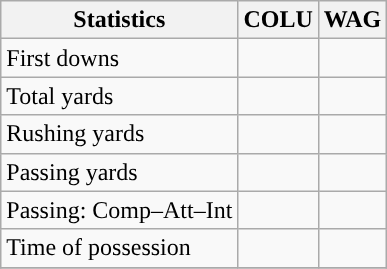<table class="wikitable" style="float: left;">
<tr>
<th>Statistics</th>
<th>COLU</th>
<th>WAG</th>
</tr>
<tr>
<td>First downs</td>
<td></td>
<td></td>
</tr>
<tr>
<td>Total yards</td>
<td></td>
<td></td>
</tr>
<tr>
<td>Rushing yards</td>
<td></td>
<td></td>
</tr>
<tr>
<td>Passing yards</td>
<td></td>
<td></td>
</tr>
<tr>
<td>Passing: Comp–Att–Int</td>
<td></td>
<td></td>
</tr>
<tr>
<td>Time of possession</td>
<td></td>
<td></td>
</tr>
<tr>
</tr>
</table>
